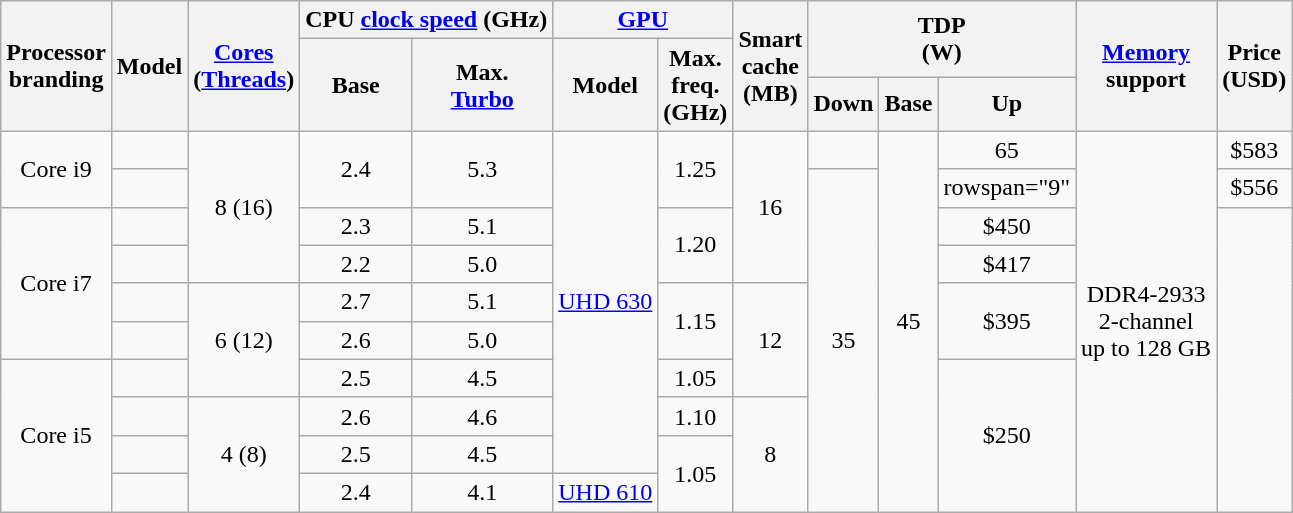<table class="wikitable sortable" style="text-align: center;">
<tr>
<th rowspan="3">Processor<br>branding</th>
<th rowspan="3">Model</th>
<th rowspan="3"><a href='#'>Cores</a><br>(<a href='#'>Threads</a>)</th>
<th colspan="2">CPU <a href='#'>clock speed</a> (GHz)</th>
<th colspan="2"><a href='#'>GPU</a></th>
<th rowspan="3">Smart<br>cache<br>(MB)</th>
<th colspan="3" rowspan="2">TDP<br>(W)</th>
<th rowspan="3"><a href='#'>Memory</a><br>support</th>
<th rowspan="3">Price<br>(USD)</th>
</tr>
<tr>
<th rowspan="2">Base</th>
<th rowspan="2">Max.<br><a href='#'>Turbo</a></th>
<th rowspan="2">Model</th>
<th rowspan="2">Max.<br>freq.<br>(GHz)</th>
</tr>
<tr>
<th>Down</th>
<th>Base</th>
<th>Up</th>
</tr>
<tr>
<td rowspan="2">Core i9</td>
<td></td>
<td rowspan="4">8 (16)</td>
<td rowspan="2">2.4</td>
<td rowspan="2">5.3</td>
<td rowspan="9"><a href='#'>UHD 630</a></td>
<td rowspan="2">1.25</td>
<td rowspan="4">16</td>
<td></td>
<td rowspan="10">45</td>
<td>65</td>
<td rowspan="10">DDR4-2933<br>2-channel<br>up to 128 GB</td>
<td>$583</td>
</tr>
<tr>
<td></td>
<td rowspan="9">35</td>
<td>rowspan="9" </td>
<td>$556</td>
</tr>
<tr>
<td rowspan="4">Core i7</td>
<td></td>
<td>2.3</td>
<td>5.1</td>
<td rowspan="2">1.20</td>
<td>$450</td>
</tr>
<tr>
<td></td>
<td>2.2</td>
<td>5.0</td>
<td>$417</td>
</tr>
<tr>
<td></td>
<td rowspan="3">6 (12)</td>
<td>2.7</td>
<td>5.1</td>
<td rowspan="2">1.15</td>
<td rowspan="3">12</td>
<td rowspan="2">$395</td>
</tr>
<tr>
<td></td>
<td>2.6</td>
<td>5.0</td>
</tr>
<tr>
<td rowspan="4">Core i5</td>
<td></td>
<td>2.5</td>
<td>4.5</td>
<td>1.05</td>
<td rowspan="4">$250</td>
</tr>
<tr>
<td></td>
<td rowspan="3">4 (8)</td>
<td>2.6</td>
<td>4.6</td>
<td>1.10</td>
<td rowspan="3">8</td>
</tr>
<tr>
<td></td>
<td>2.5</td>
<td>4.5</td>
<td rowspan="2">1.05</td>
</tr>
<tr>
<td></td>
<td>2.4</td>
<td>4.1</td>
<td rowspan="1"><a href='#'>UHD 610</a></td>
</tr>
</table>
